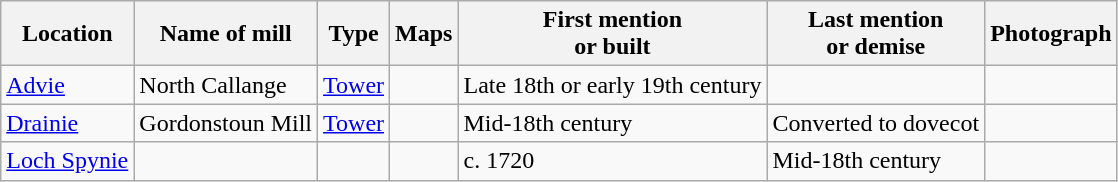<table class="wikitable">
<tr>
<th>Location</th>
<th>Name of mill</th>
<th>Type</th>
<th>Maps</th>
<th>First mention<br>or built</th>
<th>Last mention<br> or demise</th>
<th>Photograph</th>
</tr>
<tr>
<td><a href='#'>Advie</a></td>
<td>North Callange<br></td>
<td><a href='#'>Tower</a></td>
<td></td>
<td>Late 18th or early 19th century</td>
<td></td>
<td></td>
</tr>
<tr>
<td><a href='#'>Drainie</a></td>
<td>Gordonstoun Mill</td>
<td><a href='#'>Tower</a></td>
<td></td>
<td>Mid-18th century</td>
<td>Converted to dovecot</td>
<td></td>
</tr>
<tr>
<td><a href='#'>Loch Spynie</a></td>
<td></td>
<td></td>
<td></td>
<td>c. 1720</td>
<td>Mid-18th century</td>
<td></td>
</tr>
</table>
